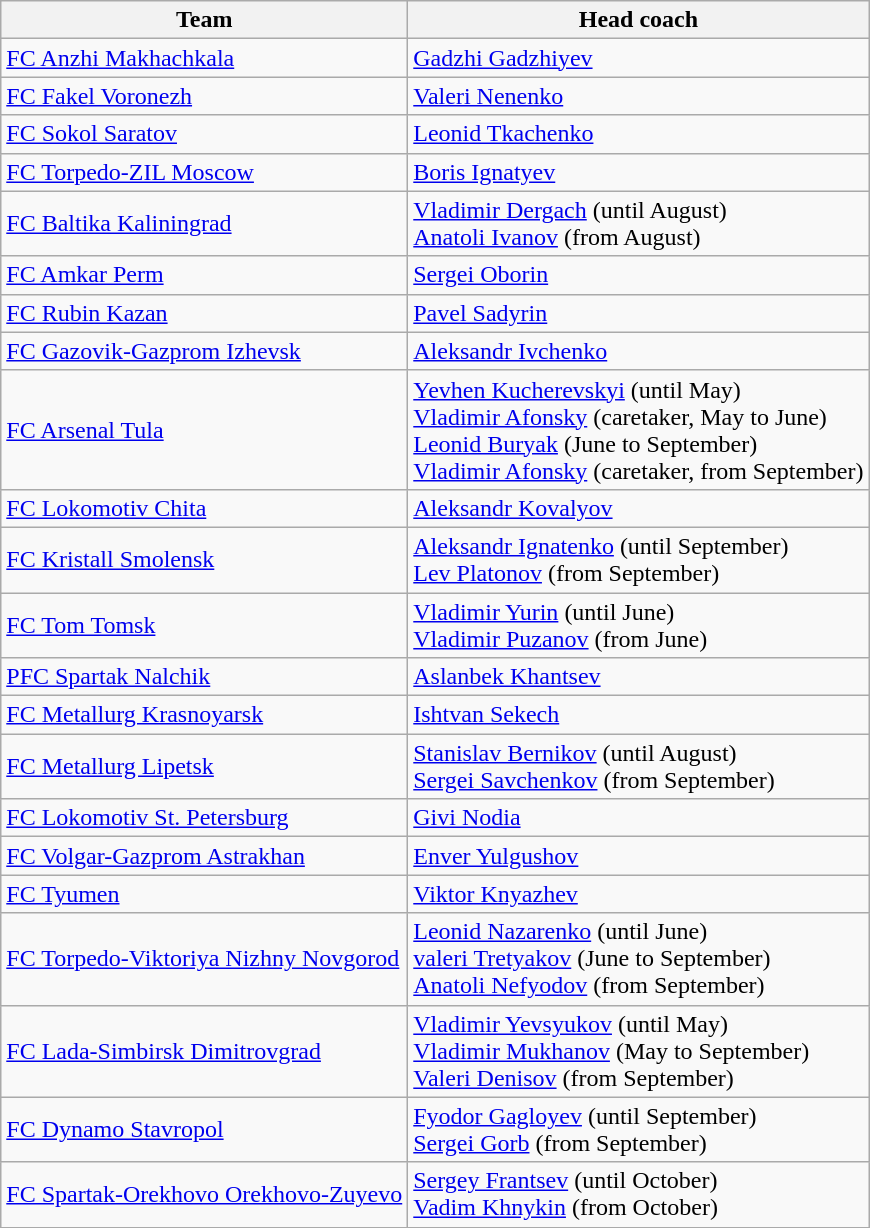<table class="wikitable">
<tr>
<th>Team</th>
<th>Head coach</th>
</tr>
<tr>
<td><a href='#'>FC Anzhi Makhachkala</a></td>
<td><a href='#'>Gadzhi Gadzhiyev</a></td>
</tr>
<tr>
<td><a href='#'>FC Fakel Voronezh</a></td>
<td><a href='#'>Valeri Nenenko</a></td>
</tr>
<tr>
<td><a href='#'>FC Sokol Saratov</a></td>
<td><a href='#'>Leonid Tkachenko</a></td>
</tr>
<tr>
<td><a href='#'>FC Torpedo-ZIL Moscow</a></td>
<td><a href='#'>Boris Ignatyev</a></td>
</tr>
<tr>
<td><a href='#'>FC Baltika Kaliningrad</a></td>
<td><a href='#'>Vladimir Dergach</a> (until August)<br><a href='#'>Anatoli Ivanov</a> (from August)</td>
</tr>
<tr>
<td><a href='#'>FC Amkar Perm</a></td>
<td><a href='#'>Sergei Oborin</a></td>
</tr>
<tr>
<td><a href='#'>FC Rubin Kazan</a></td>
<td><a href='#'>Pavel Sadyrin</a></td>
</tr>
<tr>
<td><a href='#'>FC Gazovik-Gazprom Izhevsk</a></td>
<td><a href='#'>Aleksandr Ivchenko</a></td>
</tr>
<tr>
<td><a href='#'>FC Arsenal Tula</a></td>
<td> <a href='#'>Yevhen Kucherevskyi</a> (until May)<br><a href='#'>Vladimir Afonsky</a> (caretaker, May to June)<br> <a href='#'>Leonid Buryak</a> (June to September)<br><a href='#'>Vladimir Afonsky</a> (caretaker, from September)</td>
</tr>
<tr>
<td><a href='#'>FC Lokomotiv Chita</a></td>
<td><a href='#'>Aleksandr Kovalyov</a></td>
</tr>
<tr>
<td><a href='#'>FC Kristall Smolensk</a></td>
<td><a href='#'>Aleksandr Ignatenko</a> (until September)<br><a href='#'>Lev Platonov</a> (from September)</td>
</tr>
<tr>
<td><a href='#'>FC Tom Tomsk</a></td>
<td><a href='#'>Vladimir Yurin</a> (until June)<br><a href='#'>Vladimir Puzanov</a> (from June)</td>
</tr>
<tr>
<td><a href='#'>PFC Spartak Nalchik</a></td>
<td><a href='#'>Aslanbek Khantsev</a></td>
</tr>
<tr>
<td><a href='#'>FC Metallurg Krasnoyarsk</a></td>
<td><a href='#'>Ishtvan Sekech</a></td>
</tr>
<tr>
<td><a href='#'>FC Metallurg Lipetsk</a></td>
<td><a href='#'>Stanislav Bernikov</a> (until August)<br><a href='#'>Sergei Savchenkov</a> (from September)</td>
</tr>
<tr>
<td><a href='#'>FC Lokomotiv St. Petersburg</a></td>
<td> <a href='#'>Givi Nodia</a></td>
</tr>
<tr>
<td><a href='#'>FC Volgar-Gazprom Astrakhan</a></td>
<td><a href='#'>Enver Yulgushov</a></td>
</tr>
<tr>
<td><a href='#'>FC Tyumen</a></td>
<td><a href='#'>Viktor Knyazhev</a></td>
</tr>
<tr>
<td><a href='#'>FC Torpedo-Viktoriya Nizhny Novgorod</a></td>
<td><a href='#'>Leonid Nazarenko</a> (until June)<br><a href='#'>valeri Tretyakov</a> (June to September)<br><a href='#'>Anatoli Nefyodov</a> (from September)</td>
</tr>
<tr>
<td><a href='#'>FC Lada-Simbirsk Dimitrovgrad</a></td>
<td><a href='#'>Vladimir Yevsyukov</a> (until May)<br><a href='#'>Vladimir Mukhanov</a> (May to September)<br><a href='#'>Valeri Denisov</a> (from September)</td>
</tr>
<tr>
<td><a href='#'>FC Dynamo Stavropol</a></td>
<td><a href='#'>Fyodor Gagloyev</a> (until September)<br><a href='#'>Sergei Gorb</a> (from September)</td>
</tr>
<tr>
<td><a href='#'>FC Spartak-Orekhovo Orekhovo-Zuyevo</a></td>
<td><a href='#'>Sergey Frantsev</a> (until October)<br><a href='#'>Vadim Khnykin</a> (from October)</td>
</tr>
<tr>
</tr>
</table>
